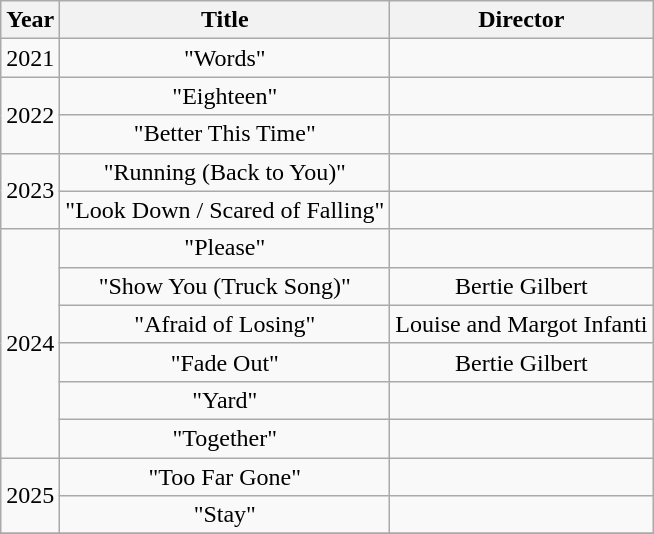<table class="wikitable plainrowheaders" style=text-align:center;>
<tr>
<th scope="col">Year</th>
<th scope="col">Title</th>
<th scope="col">Director</th>
</tr>
<tr>
<td>2021</td>
<td>"Words"</td>
<td></td>
</tr>
<tr>
<td rowspan="2">2022</td>
<td>"Eighteen"</td>
<td></td>
</tr>
<tr>
<td>"Better This Time"</td>
<td></td>
</tr>
<tr>
<td rowspan="2">2023</td>
<td>"Running (Back to You)"</td>
<td></td>
</tr>
<tr>
<td>"Look Down / Scared of Falling"</td>
<td></td>
</tr>
<tr>
<td rowspan="6">2024</td>
<td>"Please"</td>
<td></td>
</tr>
<tr>
<td>"Show You (Truck Song)"</td>
<td>Bertie Gilbert</td>
</tr>
<tr>
<td>"Afraid of Losing"</td>
<td>Louise and Margot Infanti </td>
</tr>
<tr>
<td>"Fade Out"</td>
<td>Bertie Gilbert</td>
</tr>
<tr>
<td>"Yard"</td>
<td></td>
</tr>
<tr>
<td>"Together"</td>
<td></td>
</tr>
<tr>
<td rowspan="2">2025</td>
<td>"Too Far Gone"</td>
<td></td>
</tr>
<tr>
<td>"Stay"</td>
<td></td>
</tr>
<tr>
</tr>
</table>
